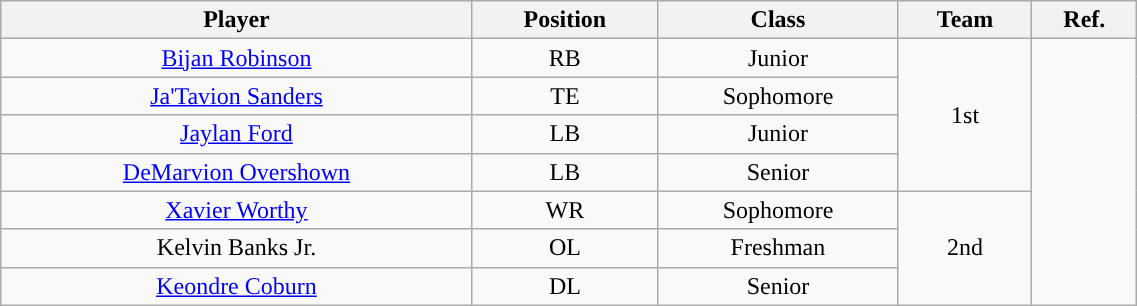<table class="wikitable" style="width: 60%;text-align: center;">
<tr>
<th>Player</th>
<th>Position</th>
<th>Class</th>
<th>Team</th>
<th>Ref.</th>
</tr>
<tr align="center">
<td><a href='#'>Bijan Robinson</a></td>
<td>RB</td>
<td>Junior</td>
<td rowspan="4">1st</td>
<td rowspan="7"></td>
</tr>
<tr align="center">
<td><a href='#'>Ja'Tavion Sanders</a></td>
<td>TE</td>
<td>Sophomore</td>
</tr>
<tr align="center">
<td><a href='#'>Jaylan Ford</a></td>
<td>LB</td>
<td>Junior</td>
</tr>
<tr align="center">
<td><a href='#'>DeMarvion Overshown</a></td>
<td>LB</td>
<td>Senior</td>
</tr>
<tr align="center">
<td><a href='#'>Xavier Worthy</a></td>
<td>WR</td>
<td>Sophomore</td>
<td rowspan="3">2nd</td>
</tr>
<tr align="center">
<td>Kelvin Banks Jr.</td>
<td>OL</td>
<td>Freshman</td>
</tr>
<tr align="center">
<td><a href='#'>Keondre Coburn</a></td>
<td>DL</td>
<td>Senior</td>
</tr>
</table>
